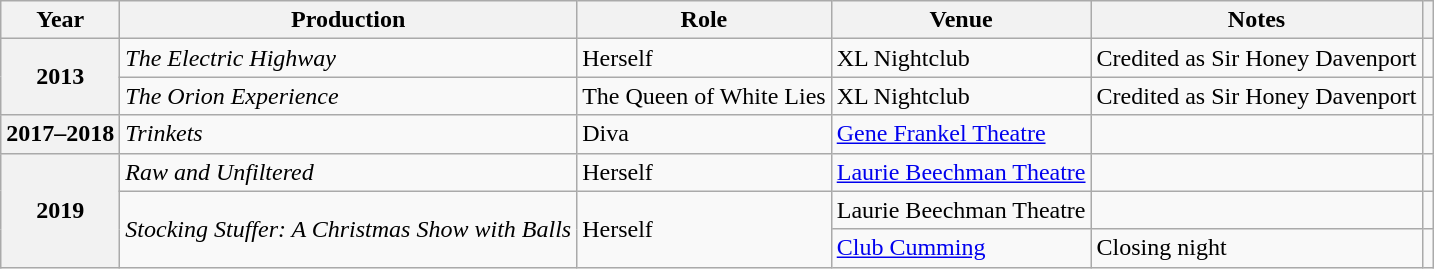<table class="wikitable plainrowheaders sortable">
<tr>
<th>Year</th>
<th>Production</th>
<th>Role</th>
<th>Venue</th>
<th class="unsortable">Notes</th>
<th rowspan="1" style="text-align: center;" class="unsortable"></th>
</tr>
<tr>
<th scope="row" rowspan="2">2013</th>
<td><em>The Electric Highway</em></td>
<td>Herself</td>
<td>XL Nightclub</td>
<td>Credited as Sir Honey Davenport</td>
<td style="text-align: center;"></td>
</tr>
<tr>
<td><em>The Orion Experience</em></td>
<td>The Queen of White Lies</td>
<td>XL Nightclub</td>
<td>Credited as Sir Honey Davenport</td>
<td style="text-align: center;"></td>
</tr>
<tr>
<th scope="row">2017–2018</th>
<td><em>Trinkets</em></td>
<td>Diva</td>
<td><a href='#'>Gene Frankel Theatre</a></td>
<td></td>
<td style="text-align: center;"></td>
</tr>
<tr>
<th scope="row" rowspan="3">2019</th>
<td><em>Raw and Unfiltered</em></td>
<td>Herself</td>
<td><a href='#'>Laurie Beechman Theatre</a></td>
<td></td>
<td style="text-align: center;"></td>
</tr>
<tr>
<td rowspan="2"><em>Stocking Stuffer: A Christmas Show with Balls</em></td>
<td rowspan="2">Herself</td>
<td>Laurie Beechman Theatre</td>
<td></td>
<td style="text-align: center;"></td>
</tr>
<tr>
<td><a href='#'>Club Cumming</a></td>
<td>Closing night</td>
<td style="text-align: center;"></td>
</tr>
</table>
